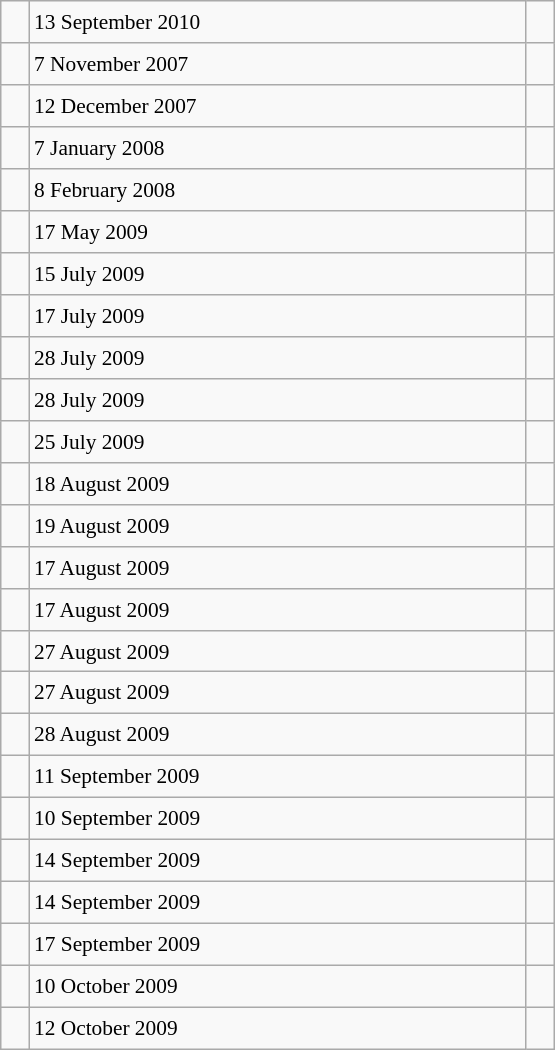<table class="wikitable" style="font-size: 89%; float: left; width: 26em; margin-right: 1em; height: 700px">
<tr>
<td></td>
<td>13 September 2010</td>
<td></td>
</tr>
<tr>
<td></td>
<td>7 November 2007</td>
<td></td>
</tr>
<tr>
<td></td>
<td>12 December 2007</td>
<td></td>
</tr>
<tr>
<td></td>
<td>7 January 2008</td>
<td></td>
</tr>
<tr>
<td></td>
<td>8 February 2008</td>
<td></td>
</tr>
<tr>
<td></td>
<td>17 May 2009</td>
<td></td>
</tr>
<tr>
<td></td>
<td>15 July 2009</td>
<td></td>
</tr>
<tr>
<td></td>
<td>17 July 2009</td>
<td></td>
</tr>
<tr>
<td></td>
<td>28 July 2009</td>
<td></td>
</tr>
<tr>
<td></td>
<td>28 July 2009</td>
<td></td>
</tr>
<tr>
<td></td>
<td>25 July 2009</td>
<td></td>
</tr>
<tr>
<td></td>
<td>18 August 2009</td>
<td></td>
</tr>
<tr>
<td></td>
<td>19 August 2009</td>
<td></td>
</tr>
<tr>
<td></td>
<td>17 August 2009</td>
<td></td>
</tr>
<tr>
<td></td>
<td>17 August 2009</td>
<td></td>
</tr>
<tr>
<td></td>
<td>27 August 2009</td>
<td></td>
</tr>
<tr>
<td></td>
<td>27 August 2009</td>
<td></td>
</tr>
<tr>
<td></td>
<td>28 August 2009</td>
<td></td>
</tr>
<tr>
<td></td>
<td>11 September 2009</td>
<td></td>
</tr>
<tr>
<td></td>
<td>10 September 2009</td>
<td></td>
</tr>
<tr>
<td></td>
<td>14 September 2009</td>
<td></td>
</tr>
<tr>
<td></td>
<td>14 September 2009</td>
<td></td>
</tr>
<tr>
<td></td>
<td>17 September 2009</td>
<td></td>
</tr>
<tr>
<td></td>
<td>10 October 2009</td>
<td></td>
</tr>
<tr>
<td></td>
<td>12 October 2009</td>
<td></td>
</tr>
</table>
